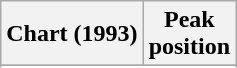<table class="wikitable sortable plainrowheaders" style="text-align:center">
<tr>
<th scope="col">Chart (1993)</th>
<th scope="col">Peak<br>position</th>
</tr>
<tr>
</tr>
<tr>
</tr>
</table>
